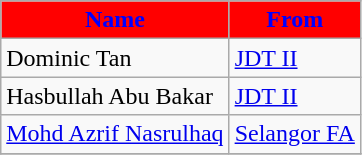<table class="wikitable sortable">
<tr>
<th style="background:Red; color:Blue;">Name</th>
<th style="background:Red; color:Blue;">From</th>
</tr>
<tr>
<td> Dominic Tan</td>
<td> <a href='#'>JDT II</a></td>
</tr>
<tr>
<td> Hasbullah Abu Bakar</td>
<td> <a href='#'>JDT II</a></td>
</tr>
<tr>
<td> <a href='#'>Mohd Azrif Nasrulhaq</a></td>
<td> <a href='#'>Selangor FA</a></td>
</tr>
<tr>
</tr>
</table>
